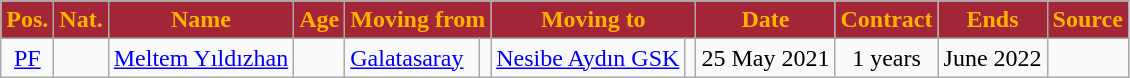<table class="wikitable sortable">
<tr>
<th style="color:#FFB300; background:#A32638;">Pos.</th>
<th style="color:#FFB300; background:#A32638;">Nat.</th>
<th style="color:#FFB300; background:#A32638;">Name</th>
<th style="color:#FFB300; background:#A32638;">Age</th>
<th colspan=2 style="color:#FFB300; background:#A32638;">Moving from</th>
<th colspan=2 style="color:#FFB300; background:#A32638;">Moving to</th>
<th style="color:#FFB300; background:#A32638;">Date</th>
<th style="color:#FFB300; background:#A32638;">Contract</th>
<th style="color:#FFB300; background:#A32638;">Ends</th>
<th style="color:#FFB300; background:#A32638;">Source</th>
</tr>
<tr>
<td style="text-align: center;"><a href='#'>PF</a></td>
<td style="text-align: center;"></td>
<td><a href='#'>Meltem Yıldızhan</a></td>
<td style="text-align: center;"></td>
<td><a href='#'>Galatasaray</a></td>
<td style="text-align: center;"></td>
<td><a href='#'>Nesibe Aydın GSK</a></td>
<td style="text-align: center;"></td>
<td style="text-align: center;">25 May 2021</td>
<td style="text-align: center;">1 years</td>
<td style="text-align: center;">June 2022</td>
<td style="text-align: center;"></td>
</tr>
</table>
